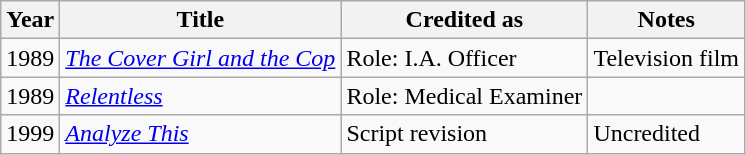<table class="wikitable sortable">
<tr>
<th>Year</th>
<th>Title</th>
<th>Credited as</th>
<th>Notes</th>
</tr>
<tr>
<td>1989</td>
<td><em><a href='#'>The Cover Girl and the Cop</a></em></td>
<td>Role: I.A. Officer</td>
<td>Television film</td>
</tr>
<tr>
<td>1989</td>
<td><em><a href='#'>Relentless</a></em></td>
<td>Role: Medical Examiner</td>
<td></td>
</tr>
<tr>
<td>1999</td>
<td><em><a href='#'>Analyze This</a></em></td>
<td>Script revision</td>
<td>Uncredited</td>
</tr>
</table>
